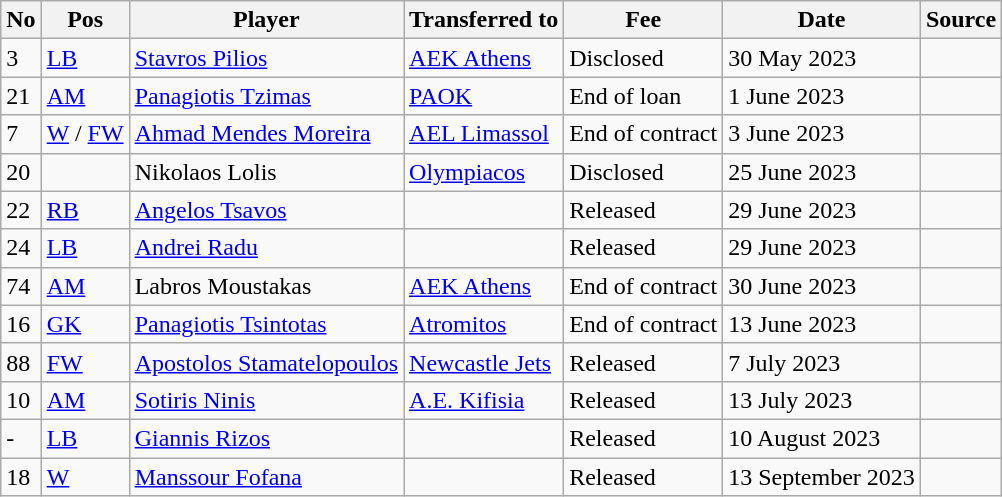<table class="wikitable">
<tr>
<th>No</th>
<th>Pos</th>
<th>Player</th>
<th>Transferred to</th>
<th>Fee</th>
<th>Date</th>
<th>Source</th>
</tr>
<tr>
<td>3</td>
<td><a href='#'>LB</a></td>
<td><a href='#'>Stavros Pilios</a></td>
<td><a href='#'>AEK Athens</a></td>
<td>Disclosed</td>
<td>30 May 2023</td>
<td></td>
</tr>
<tr>
<td>21</td>
<td><a href='#'>AM</a></td>
<td><a href='#'>Panagiotis Tzimas</a></td>
<td><a href='#'>PAOK</a></td>
<td>End of loan</td>
<td>1 June 2023</td>
<td></td>
</tr>
<tr>
<td>7</td>
<td><a href='#'>W</a> / <a href='#'>FW</a></td>
<td><a href='#'>Ahmad Mendes Moreira</a></td>
<td><a href='#'>AEL Limassol</a></td>
<td>End of contract</td>
<td>3 June 2023</td>
<td></td>
</tr>
<tr>
<td>20</td>
<td></td>
<td>Nikolaos Lolis</td>
<td><a href='#'>Olympiacos</a></td>
<td>Disclosed</td>
<td>25 June 2023</td>
<td></td>
</tr>
<tr>
<td>22</td>
<td><a href='#'>RB</a></td>
<td><a href='#'>Angelos Tsavos</a></td>
<td></td>
<td>Released</td>
<td>29 June 2023</td>
<td></td>
</tr>
<tr>
<td>24</td>
<td><a href='#'>LB</a></td>
<td><a href='#'>Andrei Radu</a></td>
<td></td>
<td>Released</td>
<td>29 June 2023</td>
<td></td>
</tr>
<tr>
<td>74</td>
<td><a href='#'>AM</a></td>
<td>Labros Moustakas</td>
<td><a href='#'>AEK Athens</a></td>
<td>End of contract</td>
<td>30 June 2023</td>
<td></td>
</tr>
<tr>
<td>16</td>
<td><a href='#'>GK</a></td>
<td><a href='#'>Panagiotis Tsintotas</a></td>
<td><a href='#'>Atromitos</a></td>
<td>End of contract</td>
<td>13 June 2023</td>
<td></td>
</tr>
<tr>
<td>88</td>
<td><a href='#'>FW</a></td>
<td><a href='#'>Apostolos Stamatelopoulos</a></td>
<td><a href='#'>Newcastle Jets</a></td>
<td>Released</td>
<td>7 July 2023</td>
<td></td>
</tr>
<tr>
<td>10</td>
<td><a href='#'>AM</a></td>
<td><a href='#'>Sotiris Ninis</a></td>
<td><a href='#'>A.E. Kifisia</a></td>
<td>Released</td>
<td>13 July 2023</td>
<td></td>
</tr>
<tr>
<td>-</td>
<td><a href='#'>LB</a></td>
<td><a href='#'>Giannis Rizos</a></td>
<td></td>
<td>Released</td>
<td>10 August 2023</td>
<td></td>
</tr>
<tr>
<td>18</td>
<td><a href='#'>W</a></td>
<td><a href='#'>Manssour Fofana</a></td>
<td></td>
<td>Released</td>
<td>13 September 2023</td>
<td></td>
</tr>
</table>
